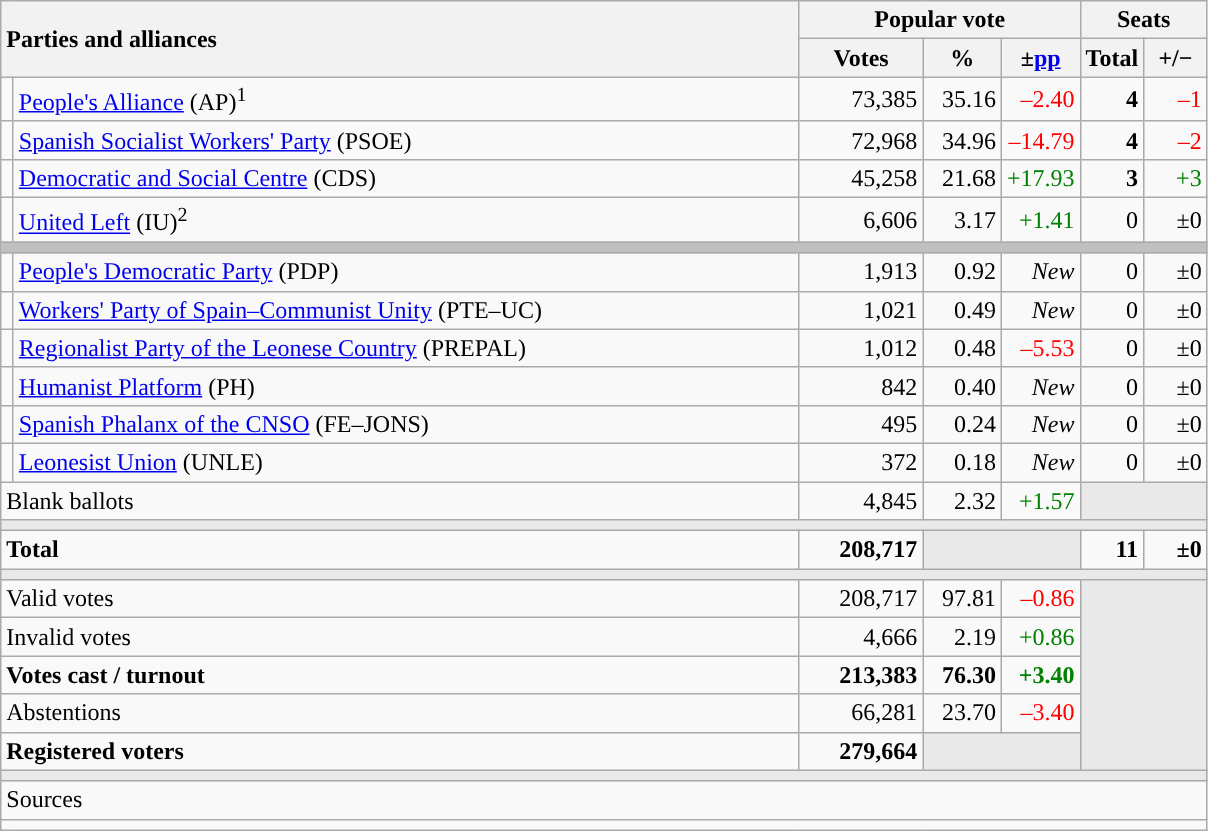<table class="wikitable" style="text-align:right;">
<tr>
<th style="text-align:left;" rowspan="2" colspan="2" width="525">Parties and alliances</th>
<th colspan="3">Popular vote</th>
<th colspan="2">Seats</th>
</tr>
<tr>
<th width="75">Votes</th>
<th width="45">%</th>
<th width="45">±<a href='#'>pp</a></th>
<th width="35">Total</th>
<th width="35">+/−</th>
</tr>
<tr>
<td width="1" style="color:inherit;background:"></td>
<td align="left"><a href='#'>People's Alliance</a> (AP)<sup>1</sup></td>
<td>73,385</td>
<td>35.16</td>
<td style="color:red;">–2.40</td>
<td><strong>4</strong></td>
<td style="color:red;">–1</td>
</tr>
<tr>
<td style="color:inherit;background:"></td>
<td align="left"><a href='#'>Spanish Socialist Workers' Party</a> (PSOE)</td>
<td>72,968</td>
<td>34.96</td>
<td style="color:red;">–14.79</td>
<td><strong>4</strong></td>
<td style="color:red;">–2</td>
</tr>
<tr>
<td style="color:inherit;background:"></td>
<td align="left"><a href='#'>Democratic and Social Centre</a> (CDS)</td>
<td>45,258</td>
<td>21.68</td>
<td style="color:green;">+17.93</td>
<td><strong>3</strong></td>
<td style="color:green;">+3</td>
</tr>
<tr>
<td style="color:inherit;background:"></td>
<td align="left"><a href='#'>United Left</a> (IU)<sup>2</sup></td>
<td>6,606</td>
<td>3.17</td>
<td style="color:green;">+1.41</td>
<td>0</td>
<td>±0</td>
</tr>
<tr>
<td colspan="7" bgcolor="#C0C0C0"></td>
</tr>
<tr>
<td style="color:inherit;background:"></td>
<td align="left"><a href='#'>People's Democratic Party</a> (PDP)</td>
<td>1,913</td>
<td>0.92</td>
<td><em>New</em></td>
<td>0</td>
<td>±0</td>
</tr>
<tr>
<td style="color:inherit;background:"></td>
<td align="left"><a href='#'>Workers' Party of Spain–Communist Unity</a> (PTE–UC)</td>
<td>1,021</td>
<td>0.49</td>
<td><em>New</em></td>
<td>0</td>
<td>±0</td>
</tr>
<tr>
<td style="color:inherit;background:"></td>
<td align="left"><a href='#'>Regionalist Party of the Leonese Country</a> (PREPAL)</td>
<td>1,012</td>
<td>0.48</td>
<td style="color:red;">–5.53</td>
<td>0</td>
<td>±0</td>
</tr>
<tr>
<td style="color:inherit;background:"></td>
<td align="left"><a href='#'>Humanist Platform</a> (PH)</td>
<td>842</td>
<td>0.40</td>
<td><em>New</em></td>
<td>0</td>
<td>±0</td>
</tr>
<tr>
<td style="color:inherit;background:"></td>
<td align="left"><a href='#'>Spanish Phalanx of the CNSO</a> (FE–JONS)</td>
<td>495</td>
<td>0.24</td>
<td><em>New</em></td>
<td>0</td>
<td>±0</td>
</tr>
<tr>
<td style="color:inherit;background:"></td>
<td align="left"><a href='#'>Leonesist Union</a> (UNLE)</td>
<td>372</td>
<td>0.18</td>
<td><em>New</em></td>
<td>0</td>
<td>±0</td>
</tr>
<tr>
<td align="left" colspan="2">Blank ballots</td>
<td>4,845</td>
<td>2.32</td>
<td style="color:green;">+1.57</td>
<td bgcolor="#E9E9E9" colspan="2"></td>
</tr>
<tr>
<td colspan="7" bgcolor="#E9E9E9"></td>
</tr>
<tr style="font-weight:bold;">
<td align="left" colspan="2">Total</td>
<td>208,717</td>
<td bgcolor="#E9E9E9" colspan="2"></td>
<td>11</td>
<td>±0</td>
</tr>
<tr>
<td colspan="7" bgcolor="#E9E9E9"></td>
</tr>
<tr>
<td align="left" colspan="2">Valid votes</td>
<td>208,717</td>
<td>97.81</td>
<td style="color:red;">–0.86</td>
<td bgcolor="#E9E9E9" colspan="2" rowspan="5"></td>
</tr>
<tr>
<td align="left" colspan="2">Invalid votes</td>
<td>4,666</td>
<td>2.19</td>
<td style="color:green;">+0.86</td>
</tr>
<tr style="font-weight:bold;">
<td align="left" colspan="2">Votes cast / turnout</td>
<td>213,383</td>
<td>76.30</td>
<td style="color:green;">+3.40</td>
</tr>
<tr>
<td align="left" colspan="2">Abstentions</td>
<td>66,281</td>
<td>23.70</td>
<td style="color:red;">–3.40</td>
</tr>
<tr style="font-weight:bold;">
<td align="left" colspan="2">Registered voters</td>
<td>279,664</td>
<td bgcolor="#E9E9E9" colspan="2"></td>
</tr>
<tr>
<td colspan="7" bgcolor="#E9E9E9"></td>
</tr>
<tr>
<td align="left" colspan="7">Sources</td>
</tr>
<tr>
<td colspan="7" style="text-align:left; max-width:790px;"></td>
</tr>
</table>
